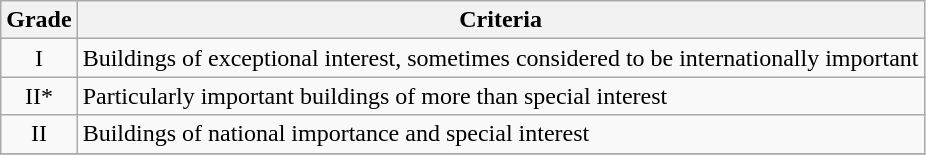<table class="wikitable" border="1">
<tr>
<th>Grade</th>
<th>Criteria</th>
</tr>
<tr>
<td align="center" >I</td>
<td>Buildings of exceptional interest, sometimes considered to be internationally important</td>
</tr>
<tr>
<td align="center" >II*</td>
<td>Particularly important buildings of more than special interest</td>
</tr>
<tr>
<td align="center" >II</td>
<td>Buildings of national importance and special interest</td>
</tr>
<tr>
</tr>
</table>
